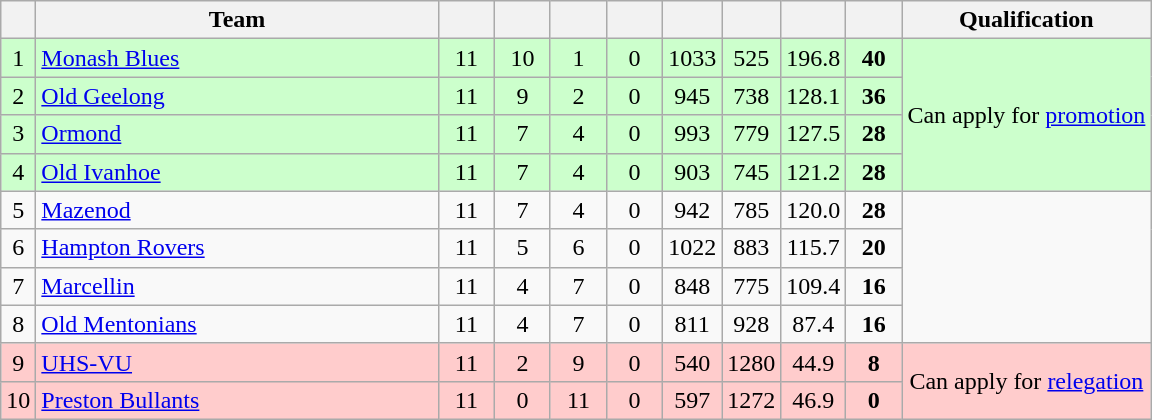<table class="wikitable" style="text-align:center; margin-bottom:0">
<tr>
<th style="width:10px"></th>
<th style="width:35%;">Team</th>
<th style="width:30px;"></th>
<th style="width:30px;"></th>
<th style="width:30px;"></th>
<th style="width:30px;"></th>
<th style="width:30px;"></th>
<th style="width:30px;"></th>
<th style="width:30px;"></th>
<th style="width:30px;"></th>
<th>Qualification</th>
</tr>
<tr style="background:#ccffcc;">
<td>1</td>
<td style="text-align:left;"><a href='#'>Monash Blues</a></td>
<td>11</td>
<td>10</td>
<td>1</td>
<td>0</td>
<td>1033</td>
<td>525</td>
<td>196.8</td>
<td><strong>40</strong></td>
<td rowspan=4>Can apply for <a href='#'>promotion</a></td>
</tr>
<tr style="background:#ccffcc;">
<td>2</td>
<td style="text-align:left;"><a href='#'>Old Geelong</a></td>
<td>11</td>
<td>9</td>
<td>2</td>
<td>0</td>
<td>945</td>
<td>738</td>
<td>128.1</td>
<td><strong>36</strong></td>
</tr>
<tr style="background:#ccffcc;">
<td>3</td>
<td style="text-align:left;"><a href='#'>Ormond</a></td>
<td>11</td>
<td>7</td>
<td>4</td>
<td>0</td>
<td>993</td>
<td>779</td>
<td>127.5</td>
<td><strong>28</strong></td>
</tr>
<tr style="background:#ccffcc;">
<td>4</td>
<td style="text-align:left;"><a href='#'>Old Ivanhoe</a></td>
<td>11</td>
<td>7</td>
<td>4</td>
<td>0</td>
<td>903</td>
<td>745</td>
<td>121.2</td>
<td><strong>28</strong></td>
</tr>
<tr>
<td>5</td>
<td style="text-align:left;"><a href='#'>Mazenod</a></td>
<td>11</td>
<td>7</td>
<td>4</td>
<td>0</td>
<td>942</td>
<td>785</td>
<td>120.0</td>
<td><strong>28</strong></td>
</tr>
<tr>
<td>6</td>
<td style="text-align:left;"><a href='#'>Hampton Rovers</a></td>
<td>11</td>
<td>5</td>
<td>6</td>
<td>0</td>
<td>1022</td>
<td>883</td>
<td>115.7</td>
<td><strong>20</strong></td>
</tr>
<tr>
<td>7</td>
<td style="text-align:left;"><a href='#'>Marcellin</a></td>
<td>11</td>
<td>4</td>
<td>7</td>
<td>0</td>
<td>848</td>
<td>775</td>
<td>109.4</td>
<td><strong>16</strong></td>
</tr>
<tr>
<td>8</td>
<td style="text-align:left;"><a href='#'>Old Mentonians</a></td>
<td>11</td>
<td>4</td>
<td>7</td>
<td>0</td>
<td>811</td>
<td>928</td>
<td>87.4</td>
<td><strong>16</strong></td>
</tr>
<tr style="background:#FFCCCC;">
<td>9</td>
<td style="text-align:left;"><a href='#'>UHS-VU</a></td>
<td>11</td>
<td>2</td>
<td>9</td>
<td>0</td>
<td>540</td>
<td>1280</td>
<td>44.9</td>
<td><strong>8</strong></td>
<td rowspan=2>Can apply for <a href='#'>relegation</a></td>
</tr>
<tr style="background:#FFCCCC;">
<td>10</td>
<td style="text-align:left;"><a href='#'>Preston Bullants</a></td>
<td>11</td>
<td>0</td>
<td>11</td>
<td>0</td>
<td>597</td>
<td>1272</td>
<td>46.9</td>
<td><strong>0</strong></td>
</tr>
</table>
